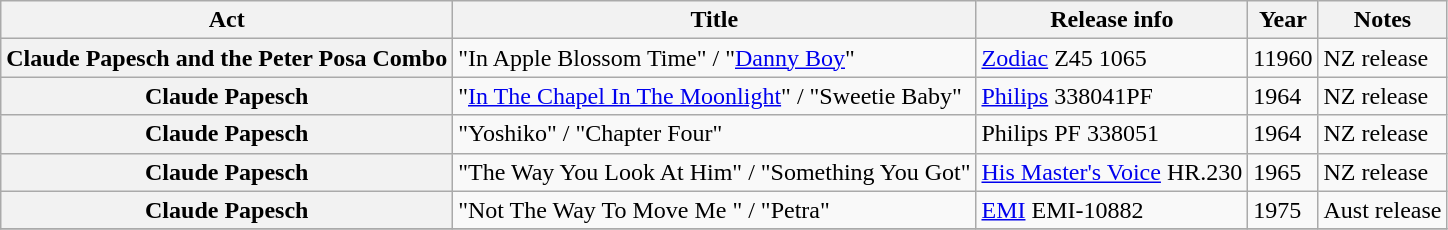<table class="wikitable plainrowheaders sortable">
<tr>
<th scope="col">Act</th>
<th scope="col">Title</th>
<th scope="col">Release info</th>
<th scope="col">Year</th>
<th scope="col" class="unsortable">Notes</th>
</tr>
<tr>
<th scope="row">Claude Papesch and the Peter Posa Combo</th>
<td>"In Apple Blossom Time" / "<a href='#'>Danny Boy</a>"</td>
<td><a href='#'>Zodiac</a> Z45 1065</td>
<td>11960</td>
<td>NZ release</td>
</tr>
<tr>
<th scope="row">Claude Papesch</th>
<td>"<a href='#'>In The Chapel In The Moonlight</a>" / "Sweetie Baby"</td>
<td><a href='#'>Philips</a> 338041PF</td>
<td>1964</td>
<td>NZ release</td>
</tr>
<tr>
<th scope="row">Claude Papesch</th>
<td>"Yoshiko" / "Chapter Four"</td>
<td>Philips PF 338051</td>
<td>1964</td>
<td>NZ release</td>
</tr>
<tr>
<th scope="row">Claude Papesch</th>
<td>"The Way You Look At Him" / "Something You Got"</td>
<td><a href='#'>His Master's Voice</a> HR.230</td>
<td>1965</td>
<td>NZ release</td>
</tr>
<tr>
<th scope="row">Claude Papesch</th>
<td>"Not The Way To Move Me " / "Petra"</td>
<td><a href='#'>EMI</a> EMI-10882</td>
<td>1975</td>
<td>Aust release</td>
</tr>
<tr>
</tr>
</table>
